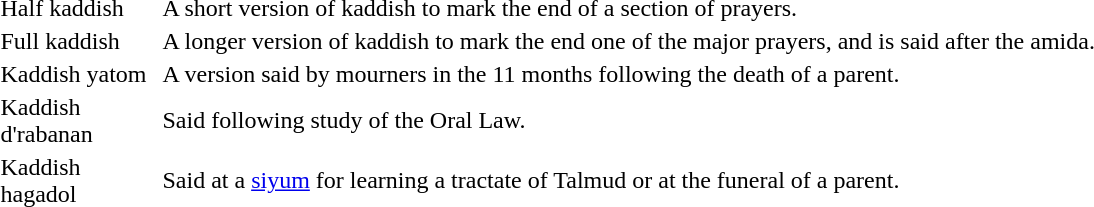<table>
<tr>
<td width="100px">Half kaddish</td>
<td style="direction:rtl"></td>
<td>A short version of kaddish to mark the end of a section of prayers.</td>
</tr>
<tr>
<td width="100px">Full kaddish</td>
<td style="direction:rtl"></td>
<td>A longer version of kaddish to mark the end one of the major prayers, and is said after the amida.</td>
</tr>
<tr>
<td width="100px">Kaddish yatom</td>
<td style="direction:rtl"></td>
<td>A version said by mourners in the 11 months following the death of a parent.</td>
</tr>
<tr>
<td width="100px">Kaddish d'rabanan</td>
<td style="direction:rtl"></td>
<td>Said following study of the Oral Law.</td>
</tr>
<tr>
<td width="100px">Kaddish hagadol</td>
<td style="direction:rtl"></td>
<td>Said at a <a href='#'>siyum</a> for learning a tractate of Talmud or at the funeral of a parent.</td>
</tr>
</table>
